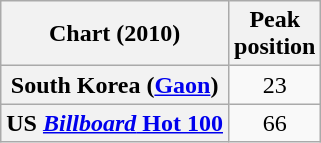<table class="wikitable plainrowheaders" style="text-align:center;">
<tr>
<th scope="col">Chart (2010)</th>
<th scope="col">Peak<br>position</th>
</tr>
<tr>
<th scope="row">South Korea (<a href='#'>Gaon</a>)</th>
<td>23</td>
</tr>
<tr>
<th scope="row">US <a href='#'><em>Billboard</em> Hot 100</a></th>
<td>66</td>
</tr>
</table>
